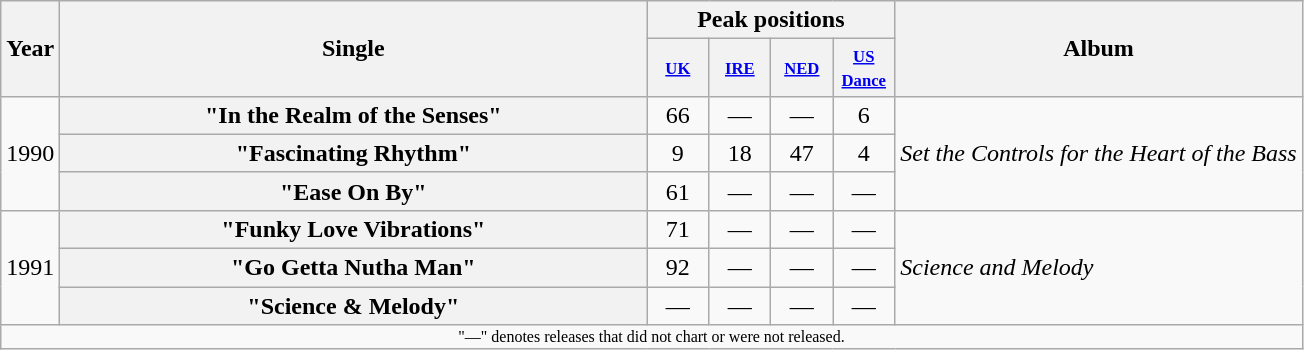<table class="wikitable plainrowheaders" style="text-align:center;">
<tr>
<th rowspan="2">Year</th>
<th rowspan="2" style="width:24em;">Single</th>
<th colspan="4">Peak positions</th>
<th rowspan="2">Album</th>
</tr>
<tr style="font-size:smaller;">
<th width="35"><small><a href='#'>UK</a></small><br></th>
<th width="35"><small><a href='#'>IRE</a></small></th>
<th width="35"><small><a href='#'>NED</a></small><br></th>
<th width="35"><small><a href='#'>US Dance</a></small><br></th>
</tr>
<tr>
<td rowspan="3">1990</td>
<th scope="row">"In the Realm of the Senses"</th>
<td>66</td>
<td>—</td>
<td>—</td>
<td>6</td>
<td align="left" rowspan="3"><em>Set the Controls for the Heart of the Bass</em></td>
</tr>
<tr>
<th scope="row">"Fascinating Rhythm"</th>
<td>9</td>
<td>18</td>
<td>47</td>
<td>4</td>
</tr>
<tr>
<th scope="row">"Ease On By"</th>
<td>61</td>
<td>—</td>
<td>—</td>
<td>—</td>
</tr>
<tr>
<td rowspan="3">1991</td>
<th scope="row">"Funky Love Vibrations"</th>
<td>71</td>
<td>—</td>
<td>—</td>
<td>—</td>
<td align="left" rowspan="3"><em>Science and Melody</em></td>
</tr>
<tr>
<th scope="row">"Go Getta Nutha Man"</th>
<td>92</td>
<td>—</td>
<td>—</td>
<td>—</td>
</tr>
<tr>
<th scope="row">"Science & Melody"</th>
<td>—</td>
<td>—</td>
<td>—</td>
<td>—</td>
</tr>
<tr>
<td align="center" colspan="15" style="font-size:8pt">"—" denotes releases that did not chart or were not released.</td>
</tr>
</table>
